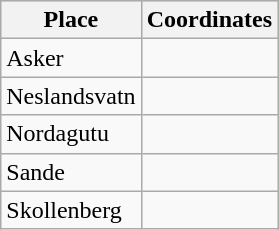<table class="wikitable sortable" style=" ">
<tr bgcolor="#dfdfdf">
<th>Place</th>
<th>Coordinates</th>
</tr>
<tr>
<td>Asker</td>
<td></td>
</tr>
<tr>
<td>Neslandsvatn</td>
<td></td>
</tr>
<tr>
<td>Nordagutu</td>
<td></td>
</tr>
<tr>
<td>Sande</td>
<td></td>
</tr>
<tr>
<td>Skollenberg</td>
<td></td>
</tr>
</table>
